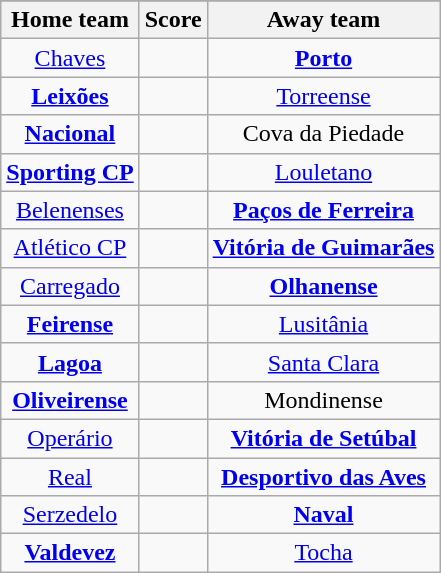<table class="wikitable" style="text-align: center">
<tr>
</tr>
<tr>
<th>Home team</th>
<th>Score</th>
<th>Away team</th>
</tr>
<tr>
<td><a href='#'>Chaves</a> </td>
<td></td>
<td><strong><a href='#'>Porto</a></strong> </td>
</tr>
<tr>
<td><strong><a href='#'>Leixões</a></strong> </td>
<td></td>
<td><a href='#'>Torreense</a> </td>
</tr>
<tr>
<td><strong><a href='#'>Nacional</a></strong> </td>
<td></td>
<td>Cova da Piedade </td>
</tr>
<tr>
<td><strong><a href='#'>Sporting CP</a></strong> </td>
<td></td>
<td><a href='#'>Louletano</a> </td>
</tr>
<tr>
<td><a href='#'>Belenenses</a> </td>
<td></td>
<td><strong><a href='#'>Paços de Ferreira</a></strong> </td>
</tr>
<tr>
<td><a href='#'>Atlético CP</a> </td>
<td></td>
<td><strong><a href='#'>Vitória de Guimarães</a></strong> </td>
</tr>
<tr>
<td><a href='#'>Carregado</a> </td>
<td></td>
<td><strong><a href='#'>Olhanense</a></strong> </td>
</tr>
<tr>
<td><strong><a href='#'>Feirense</a></strong> </td>
<td></td>
<td><a href='#'>Lusitânia</a> </td>
</tr>
<tr>
<td><strong><a href='#'>Lagoa</a></strong> </td>
<td></td>
<td><a href='#'>Santa Clara</a> </td>
</tr>
<tr>
<td><strong><a href='#'>Oliveirense</a></strong> </td>
<td></td>
<td>Mondinense </td>
</tr>
<tr>
<td><a href='#'>Operário</a> </td>
<td></td>
<td><strong><a href='#'>Vitória de Setúbal</a></strong> </td>
</tr>
<tr>
<td><a href='#'>Real</a> </td>
<td></td>
<td><strong><a href='#'>Desportivo das Aves</a></strong> </td>
</tr>
<tr>
<td><a href='#'>Serzedelo</a> </td>
<td></td>
<td><strong><a href='#'>Naval</a></strong> </td>
</tr>
<tr>
<td><strong><a href='#'>Valdevez</a></strong> </td>
<td></td>
<td><a href='#'>Tocha</a> </td>
</tr>
</table>
